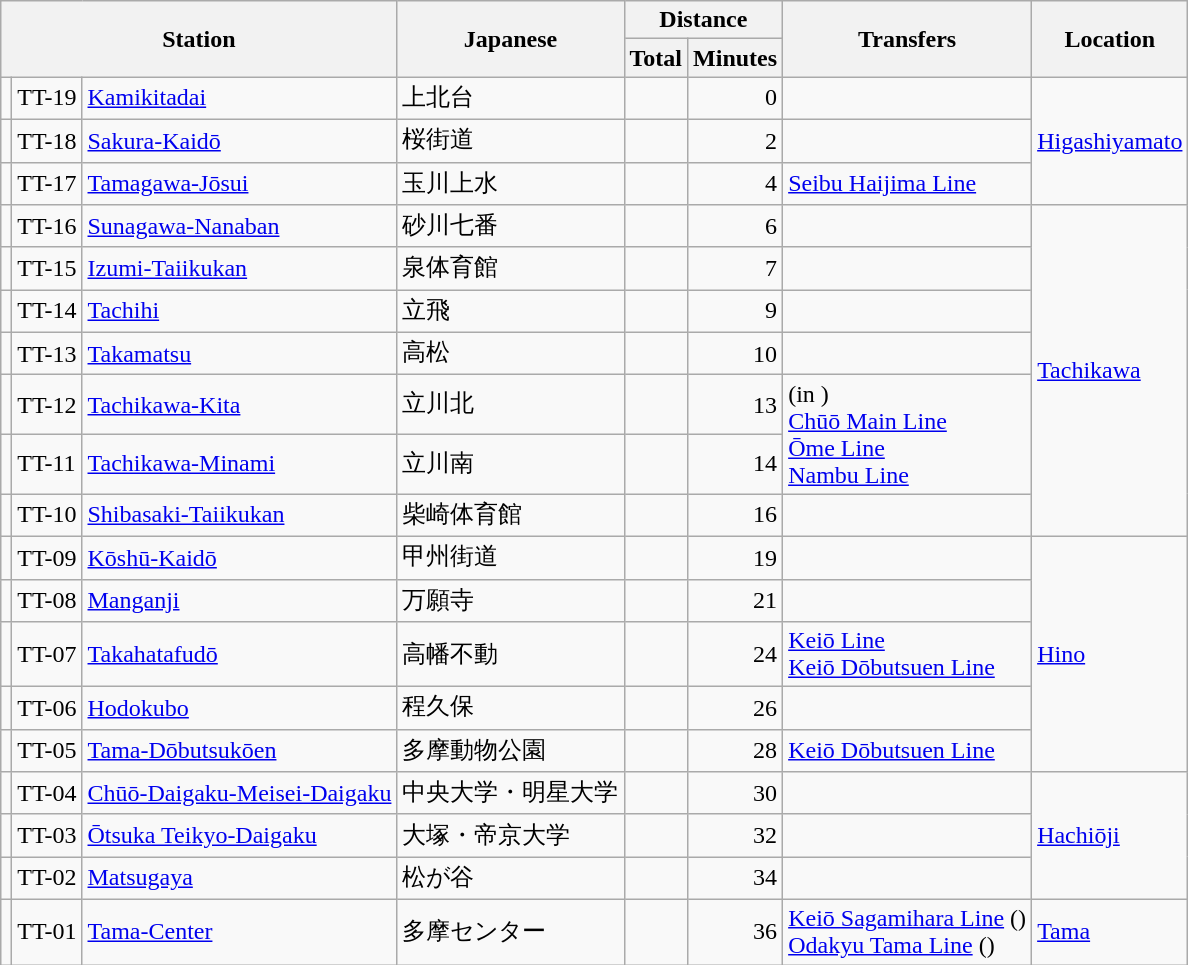<table class=wikitable>
<tr>
<th colspan="3" rowspan="2">Station</th>
<th rowspan="2">Japanese</th>
<th colspan="2">Distance</th>
<th rowspan="2">Transfers</th>
<th rowspan="2">Location</th>
</tr>
<tr>
<th>Total</th>
<th>Minutes</th>
</tr>
<tr>
<td align="center"></td>
<td>TT-19</td>
<td><a href='#'>Kamikitadai</a></td>
<td>上北台</td>
<td align="right"></td>
<td align="right">0</td>
<td> </td>
<td rowspan="3"><a href='#'>Higashiyamato</a></td>
</tr>
<tr>
<td align="center"></td>
<td>TT-18</td>
<td><a href='#'>Sakura-Kaidō</a></td>
<td>桜街道</td>
<td align="right"></td>
<td align="right">2</td>
<td> </td>
</tr>
<tr>
<td align="center"></td>
<td>TT-17</td>
<td><a href='#'>Tamagawa-Jōsui</a></td>
<td>玉川上水</td>
<td align="right"></td>
<td align="right">4</td>
<td> <a href='#'>Seibu Haijima Line</a></td>
</tr>
<tr>
<td align="center"></td>
<td>TT-16</td>
<td><a href='#'>Sunagawa-Nanaban</a></td>
<td>砂川七番</td>
<td align="right"></td>
<td align="right">6</td>
<td> </td>
<td rowspan="7"><a href='#'>Tachikawa</a></td>
</tr>
<tr>
<td align="center"></td>
<td>TT-15</td>
<td><a href='#'>Izumi-Taiikukan</a></td>
<td>泉体育館</td>
<td align="right"></td>
<td align="right">7</td>
<td> </td>
</tr>
<tr>
<td align="center"></td>
<td>TT-14</td>
<td><a href='#'>Tachihi</a></td>
<td>立飛</td>
<td align="right"></td>
<td align="right">9</td>
<td> </td>
</tr>
<tr>
<td align="center"></td>
<td>TT-13</td>
<td><a href='#'>Takamatsu</a></td>
<td>高松</td>
<td align="right"></td>
<td align="right">10</td>
<td> </td>
</tr>
<tr>
<td align="center"></td>
<td>TT-12</td>
<td><a href='#'>Tachikawa-Kita</a></td>
<td>立川北</td>
<td align="right"></td>
<td align="right">13</td>
<td rowspan="2">(in )<br> <a href='#'>Chūō Main Line</a><br> <a href='#'>Ōme Line</a><br> <a href='#'>Nambu Line</a></td>
</tr>
<tr>
<td align="center"></td>
<td>TT-11</td>
<td><a href='#'>Tachikawa-Minami</a></td>
<td>立川南</td>
<td align="right"></td>
<td align="right">14</td>
</tr>
<tr>
<td align="center"></td>
<td>TT-10</td>
<td><a href='#'>Shibasaki-Taiikukan</a></td>
<td>柴崎体育館</td>
<td align="right"></td>
<td align="right">16</td>
<td> </td>
</tr>
<tr>
<td align="center"></td>
<td>TT-09</td>
<td><a href='#'>Kōshū-Kaidō</a></td>
<td>甲州街道</td>
<td align="right"></td>
<td align="right">19</td>
<td> </td>
<td rowspan="5"><a href='#'>Hino</a></td>
</tr>
<tr>
<td align="center"></td>
<td>TT-08</td>
<td><a href='#'>Manganji</a></td>
<td>万願寺</td>
<td align="right"></td>
<td align="right">21</td>
<td> </td>
</tr>
<tr>
<td align="center"></td>
<td>TT-07</td>
<td><a href='#'>Takahatafudō</a></td>
<td>高幡不動</td>
<td align="right"></td>
<td align="right">24</td>
<td> <a href='#'>Keiō Line</a><br> <a href='#'>Keiō Dōbutsuen Line</a></td>
</tr>
<tr>
<td align="center"></td>
<td>TT-06</td>
<td><a href='#'>Hodokubo</a></td>
<td>程久保</td>
<td align="right"></td>
<td align="right">26</td>
<td> </td>
</tr>
<tr>
<td align="center"></td>
<td>TT-05</td>
<td><a href='#'>Tama-Dōbutsukōen</a></td>
<td>多摩動物公園</td>
<td align="right"></td>
<td align="right">28</td>
<td> <a href='#'>Keiō Dōbutsuen Line</a></td>
</tr>
<tr>
<td align="center"></td>
<td>TT-04</td>
<td><a href='#'>Chūō-Daigaku-Meisei-Daigaku</a></td>
<td>中央大学・明星大学</td>
<td align="right"></td>
<td align="right">30</td>
<td> </td>
<td rowspan="3"><a href='#'>Hachiōji</a></td>
</tr>
<tr>
<td align="center"></td>
<td>TT-03</td>
<td><a href='#'>Ōtsuka Teikyo-Daigaku</a></td>
<td>大塚・帝京大学</td>
<td align="right"></td>
<td align="right">32</td>
<td> </td>
</tr>
<tr>
<td align="center"></td>
<td>TT-02</td>
<td><a href='#'>Matsugaya</a></td>
<td>松が谷</td>
<td align="right"></td>
<td align="right">34</td>
<td> </td>
</tr>
<tr>
<td align="center"></td>
<td>TT-01</td>
<td><a href='#'>Tama-Center</a></td>
<td>多摩センター</td>
<td align="right"></td>
<td align="right">36</td>
<td> <a href='#'>Keiō Sagamihara Line</a> ()<br> <a href='#'>Odakyu Tama Line</a> ()</td>
<td><a href='#'>Tama</a></td>
</tr>
</table>
